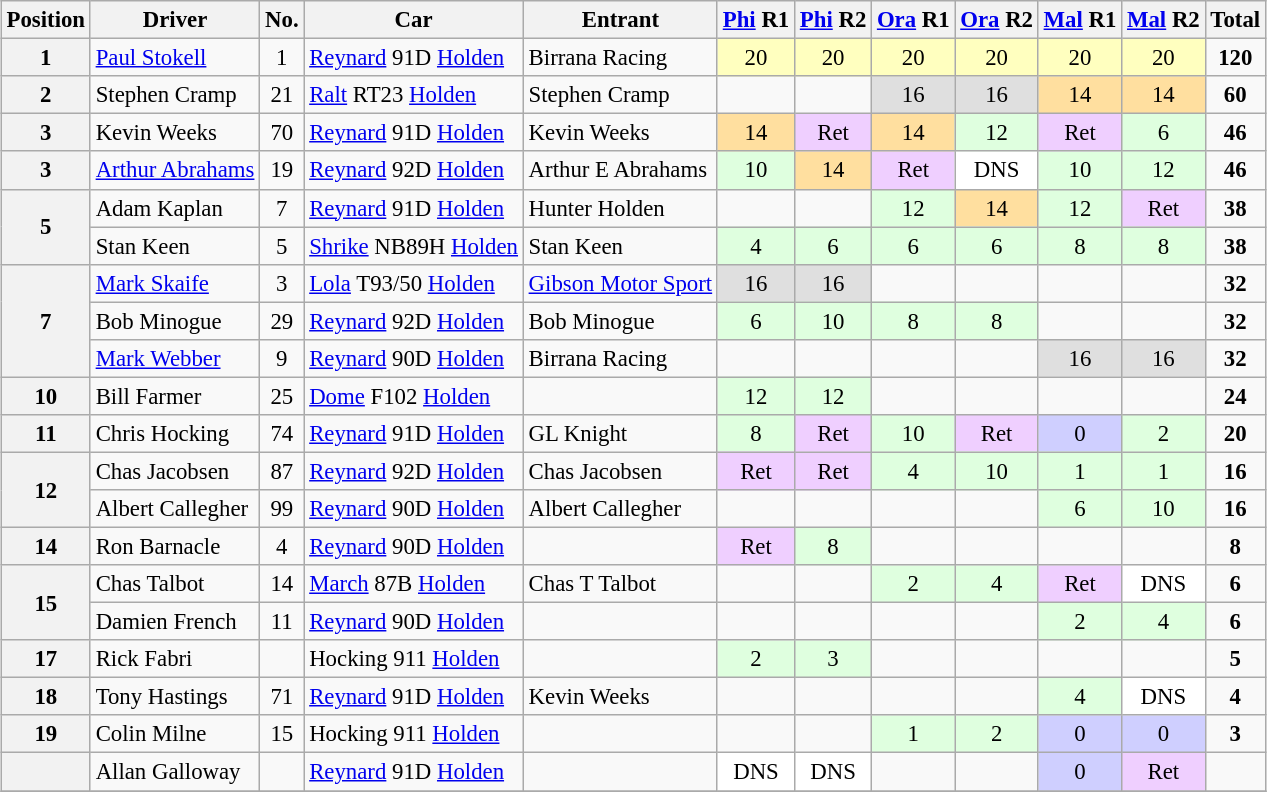<table>
<tr>
<td><br><table class="wikitable" style="font-size: 95%;">
<tr>
<th>Position</th>
<th>Driver</th>
<th>No.</th>
<th>Car</th>
<th>Entrant</th>
<th><a href='#'>Phi</a> R1</th>
<th><a href='#'>Phi</a> R2</th>
<th><a href='#'>Ora</a> R1</th>
<th><a href='#'>Ora</a> R2</th>
<th><a href='#'>Mal</a> R1</th>
<th><a href='#'>Mal</a> R2</th>
<th>Total</th>
</tr>
<tr>
<th>1</th>
<td><a href='#'>Paul Stokell</a></td>
<td align="center">1</td>
<td><a href='#'>Reynard</a> 91D <a href='#'>Holden</a></td>
<td>Birrana Racing</td>
<td style="background:#ffffbf;" align="center">20</td>
<td style="background:#ffffbf;" align="center">20</td>
<td style="background:#ffffbf;" align="center">20</td>
<td style="background:#ffffbf;" align="center">20</td>
<td style="background:#ffffbf;" align="center">20</td>
<td style="background:#ffffbf;" align="center">20</td>
<td align="center"><strong>120</strong></td>
</tr>
<tr>
<th>2</th>
<td>Stephen Cramp</td>
<td align="center">21</td>
<td><a href='#'>Ralt</a> RT23 <a href='#'>Holden</a></td>
<td>Stephen Cramp</td>
<td></td>
<td></td>
<td style="background:#dfdfdf;" align="center">16</td>
<td style="background:#dfdfdf;" align="center">16</td>
<td style="background:#ffdf9f;" align="center">14</td>
<td style="background:#ffdf9f;" align="center">14</td>
<td align="center"><strong>60</strong></td>
</tr>
<tr>
<th>3</th>
<td>Kevin Weeks</td>
<td align="center">70</td>
<td><a href='#'>Reynard</a> 91D <a href='#'>Holden</a></td>
<td>Kevin Weeks</td>
<td style="background:#ffdf9f;" align="center">14</td>
<td style="background:#efcfff;" align="center">Ret</td>
<td style="background:#ffdf9f;" align="center">14</td>
<td style="background:#dfffdf;" align="center">12</td>
<td style="background:#efcfff;" align="center">Ret</td>
<td style="background:#dfffdf;" align="center">6</td>
<td align="center"><strong>46</strong></td>
</tr>
<tr>
<th>3</th>
<td><a href='#'>Arthur Abrahams</a></td>
<td align="center">19</td>
<td><a href='#'>Reynard</a> 92D <a href='#'>Holden</a></td>
<td>Arthur E Abrahams</td>
<td style="background:#dfffdf;" align="center">10</td>
<td style="background:#ffdf9f;" align="center">14</td>
<td style="background:#efcfff;" align="center">Ret</td>
<td style="background:#ffffff;" align="center">DNS</td>
<td style="background:#dfffdf;" align="center">10</td>
<td style="background:#dfffdf;" align="center">12</td>
<td align="center"><strong>46</strong></td>
</tr>
<tr>
<th rowspan=2>5</th>
<td>Adam Kaplan</td>
<td align="center">7</td>
<td><a href='#'>Reynard</a> 91D <a href='#'>Holden</a></td>
<td>Hunter Holden</td>
<td></td>
<td></td>
<td style="background:#dfffdf;" align="center">12</td>
<td style="background:#ffdf9f;" align="center">14</td>
<td style="background:#dfffdf;" align="center">12</td>
<td style="background:#efcfff;" align="center">Ret</td>
<td align="center"><strong>38</strong></td>
</tr>
<tr>
<td>Stan Keen</td>
<td align="center">5</td>
<td><a href='#'>Shrike</a> NB89H <a href='#'>Holden</a></td>
<td>Stan Keen</td>
<td style="background:#dfffdf;" align="center">4</td>
<td style="background:#dfffdf;" align="center">6</td>
<td style="background:#dfffdf;" align="center">6</td>
<td style="background:#dfffdf;" align="center">6</td>
<td style="background:#dfffdf;" align="center">8</td>
<td style="background:#dfffdf;" align="center">8</td>
<td align="center"><strong>38</strong></td>
</tr>
<tr>
<th rowspan=3>7</th>
<td><a href='#'>Mark Skaife</a></td>
<td align="center">3</td>
<td><a href='#'>Lola</a> T93/50 <a href='#'>Holden</a></td>
<td><a href='#'>Gibson Motor Sport</a></td>
<td style="background:#dfdfdf;" align="center">16</td>
<td style="background:#dfdfdf;" align="center">16</td>
<td></td>
<td></td>
<td></td>
<td></td>
<td align="center"><strong>32</strong></td>
</tr>
<tr>
<td>Bob Minogue</td>
<td align="center">29</td>
<td><a href='#'>Reynard</a> 92D <a href='#'>Holden</a></td>
<td>Bob Minogue</td>
<td style="background:#dfffdf;" align="center">6</td>
<td style="background:#dfffdf;" align="center">10</td>
<td style="background:#dfffdf;" align="center">8</td>
<td style="background:#dfffdf;" align="center">8</td>
<td></td>
<td></td>
<td align="center"><strong>32</strong></td>
</tr>
<tr>
<td><a href='#'>Mark Webber</a></td>
<td align="center">9</td>
<td><a href='#'>Reynard</a> 90D <a href='#'>Holden</a></td>
<td>Birrana Racing</td>
<td></td>
<td></td>
<td></td>
<td></td>
<td style="background:#dfdfdf;" align="center">16</td>
<td style="background:#dfdfdf;" align="center">16</td>
<td align="center"><strong>32</strong></td>
</tr>
<tr>
<th>10</th>
<td>Bill Farmer</td>
<td align="center">25</td>
<td><a href='#'>Dome</a> F102 <a href='#'>Holden</a></td>
<td></td>
<td style="background:#dfffdf;" align="center">12</td>
<td style="background:#dfffdf;" align="center">12</td>
<td></td>
<td></td>
<td></td>
<td></td>
<td align="center"><strong>24</strong></td>
</tr>
<tr>
<th>11</th>
<td>Chris Hocking</td>
<td align="center">74</td>
<td><a href='#'>Reynard</a> 91D <a href='#'>Holden</a></td>
<td>GL Knight</td>
<td style="background:#dfffdf;" align="center">8</td>
<td style="background:#efcfff;" align="center">Ret</td>
<td style="background:#dfffdf;" align="center">10</td>
<td style="background:#efcfff;" align="center">Ret</td>
<td style="background:#cfcfff;" align="center">0</td>
<td style="background:#dfffdf;" align="center">2</td>
<td align="center"><strong>20</strong></td>
</tr>
<tr>
<th rowspan=2>12</th>
<td>Chas Jacobsen</td>
<td align="center">87</td>
<td><a href='#'>Reynard</a> 92D <a href='#'>Holden</a></td>
<td>Chas Jacobsen</td>
<td style="background:#efcfff;" align="center">Ret</td>
<td style="background:#efcfff;" align="center">Ret</td>
<td style="background:#dfffdf;" align="center">4</td>
<td style="background:#dfffdf;" align="center">10</td>
<td style="background:#dfffdf;" align="center">1</td>
<td style="background:#dfffdf;" align="center">1</td>
<td align="center"><strong>16</strong></td>
</tr>
<tr>
<td>Albert Callegher</td>
<td align="center">99</td>
<td><a href='#'>Reynard</a> 90D <a href='#'>Holden</a></td>
<td>Albert Callegher</td>
<td></td>
<td></td>
<td></td>
<td></td>
<td style="background:#dfffdf;" align="center">6</td>
<td style="background:#dfffdf;" align="center">10</td>
<td align="center"><strong>16</strong></td>
</tr>
<tr>
<th>14</th>
<td>Ron Barnacle</td>
<td align="center">4</td>
<td><a href='#'>Reynard</a> 90D <a href='#'>Holden</a></td>
<td></td>
<td style="background:#efcfff;" align="center">Ret</td>
<td style="background:#dfffdf;" align="center">8</td>
<td></td>
<td></td>
<td></td>
<td></td>
<td align="center"><strong>8</strong></td>
</tr>
<tr>
<th rowspan=2>15</th>
<td>Chas Talbot</td>
<td align="center">14</td>
<td><a href='#'>March</a> 87B <a href='#'>Holden</a></td>
<td>Chas T Talbot</td>
<td></td>
<td></td>
<td style="background:#dfffdf;" align="center">2</td>
<td style="background:#dfffdf;" align="center">4</td>
<td style="background:#efcfff;" align="center">Ret</td>
<td style="background:#ffffff;" align="center">DNS</td>
<td align="center"><strong>6</strong></td>
</tr>
<tr>
<td>Damien French</td>
<td align="center">11</td>
<td><a href='#'>Reynard</a> 90D <a href='#'>Holden</a></td>
<td></td>
<td></td>
<td></td>
<td></td>
<td></td>
<td style="background:#dfffdf;" align="center">2</td>
<td style="background:#dfffdf;" align="center">4</td>
<td align="center"><strong>6</strong></td>
</tr>
<tr>
<th>17</th>
<td>Rick Fabri</td>
<td></td>
<td>Hocking 911 <a href='#'>Holden</a></td>
<td></td>
<td style="background:#dfffdf;" align="center">2</td>
<td style="background:#dfffdf;" align="center">3</td>
<td></td>
<td></td>
<td></td>
<td></td>
<td align="center"><strong>5</strong></td>
</tr>
<tr>
<th>18</th>
<td>Tony Hastings</td>
<td align="center">71</td>
<td><a href='#'>Reynard</a> 91D <a href='#'>Holden</a></td>
<td>Kevin Weeks</td>
<td></td>
<td></td>
<td></td>
<td></td>
<td style="background:#dfffdf;" align="center">4</td>
<td style="background:#ffffff;" align="center">DNS</td>
<td align="center"><strong>4</strong></td>
</tr>
<tr>
<th>19</th>
<td>Colin Milne</td>
<td align="center">15</td>
<td>Hocking 911 <a href='#'>Holden</a></td>
<td></td>
<td></td>
<td></td>
<td style="background:#dfffdf;" align="center">1</td>
<td style="background:#dfffdf;" align="center">2</td>
<td style="background:#cfcfff;" align="center">0</td>
<td style="background:#cfcfff;" align="center">0</td>
<td align="center"><strong>3</strong></td>
</tr>
<tr>
<th></th>
<td>Allan Galloway</td>
<td></td>
<td><a href='#'>Reynard</a> 91D <a href='#'>Holden</a></td>
<td></td>
<td style="background:#ffffff;" align="center">DNS</td>
<td style="background:#ffffff;" align="center">DNS</td>
<td></td>
<td></td>
<td style="background:#cfcfff;" align="center">0</td>
<td style="background:#efcfff;" align="center">Ret</td>
<td></td>
</tr>
<tr>
</tr>
</table>
</td>
<td valign="top"><br></td>
</tr>
</table>
